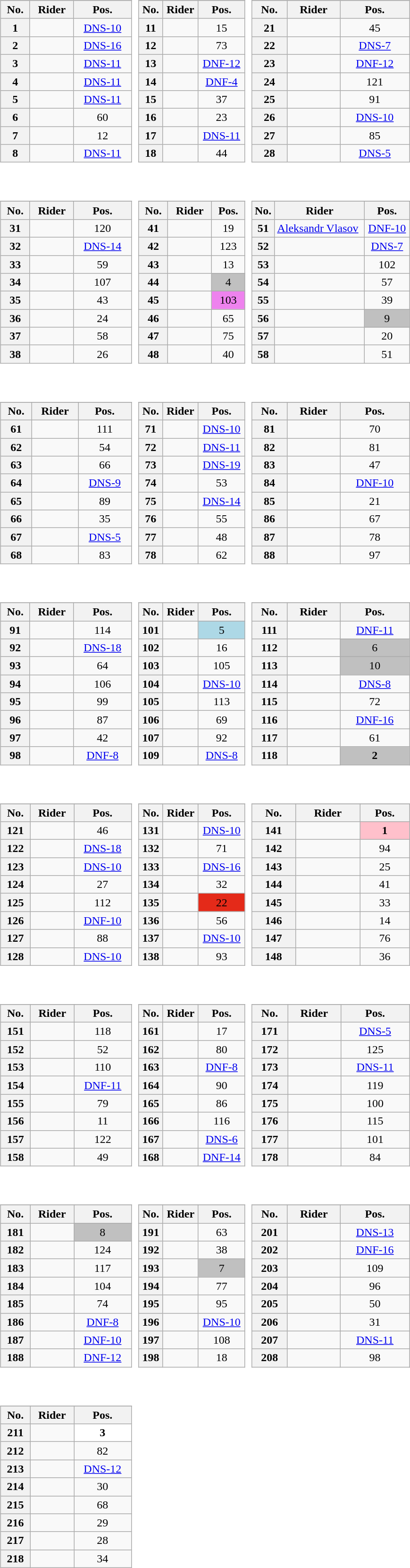<table>
<tr valign="top">
<td style="width:33%;"><br><table class="wikitable plainrowheaders" style="text-align:center; width:97%">
<tr>
</tr>
<tr style="text-align:center;">
<th scope="col">No.</th>
<th scope="col">Rider</th>
<th scope="col">Pos.</th>
</tr>
<tr>
<th scope="row" style="text-align:center;">1</th>
<td style="text-align:left;"></td>
<td><a href='#'>DNS-10</a></td>
</tr>
<tr>
<th scope="row" style="text-align:center;">2</th>
<td style="text-align:left;"></td>
<td><a href='#'>DNS-16</a></td>
</tr>
<tr>
<th scope="row" style="text-align:center;">3</th>
<td style="text-align:left;"></td>
<td><a href='#'>DNS-11</a></td>
</tr>
<tr>
<th scope="row" style="text-align:center;">4</th>
<td style="text-align:left;"></td>
<td><a href='#'>DNS-11</a></td>
</tr>
<tr>
<th scope="row" style="text-align:center;">5</th>
<td style="text-align:left;"></td>
<td><a href='#'>DNS-11</a></td>
</tr>
<tr>
<th scope="row" style="text-align:center;">6</th>
<td style="text-align:left;"></td>
<td>60</td>
</tr>
<tr>
<th scope="row" style="text-align:center;">7</th>
<td style="text-align:left;"></td>
<td>12</td>
</tr>
<tr>
<th scope="row" style="text-align:center;">8</th>
<td style="text-align:left;"></td>
<td><a href='#'>DNS-11</a></td>
</tr>
</table>
</td>
<td><br><table class="wikitable plainrowheaders" style="text-align:center; width:97%">
<tr>
</tr>
<tr style="text-align:center;">
<th scope="col">No.</th>
<th scope="col">Rider</th>
<th scope="col">Pos.</th>
</tr>
<tr>
<th scope="row" style="text-align:center;">11</th>
<td style="text-align:left;"></td>
<td>15</td>
</tr>
<tr>
<th scope="row" style="text-align:center;">12</th>
<td style="text-align:left;"></td>
<td>73</td>
</tr>
<tr>
<th scope="row" style="text-align:center;">13</th>
<td style="text-align:left;"></td>
<td><a href='#'>DNF-12</a></td>
</tr>
<tr>
<th scope="row" style="text-align:center;">14</th>
<td style="text-align:left;"></td>
<td><a href='#'>DNF-4</a></td>
</tr>
<tr>
<th scope="row" style="text-align:center;">15</th>
<td style="text-align:left;"></td>
<td>37</td>
</tr>
<tr>
<th scope="row" style="text-align:center;">16</th>
<td style="text-align:left;"></td>
<td>23</td>
</tr>
<tr>
<th scope="row" style="text-align:center;">17</th>
<td style="text-align:left;"></td>
<td><a href='#'>DNS-11</a></td>
</tr>
<tr>
<th scope="row" style="text-align:center;">18</th>
<td style="text-align:left;"></td>
<td>44</td>
</tr>
</table>
</td>
<td><br><table class="wikitable plainrowheaders" style="text-align:center; width:97%">
<tr>
</tr>
<tr style="text-align:center;">
<th scope="col">No.</th>
<th scope="col">Rider</th>
<th scope="col">Pos.</th>
</tr>
<tr>
<th scope="row" style="text-align:center;">21</th>
<td style="text-align:left;"></td>
<td>45</td>
</tr>
<tr>
<th scope="row" style="text-align:center;">22</th>
<td style="text-align:left;"></td>
<td><a href='#'>DNS-7</a></td>
</tr>
<tr>
<th scope="row" style="text-align:center;">23</th>
<td style="text-align:left;"></td>
<td><a href='#'>DNF-12</a></td>
</tr>
<tr>
<th scope="row" style="text-align:center;">24</th>
<td style="text-align:left;"></td>
<td>121</td>
</tr>
<tr>
<th scope="row" style="text-align:center;">25</th>
<td style="text-align:left;"></td>
<td>91</td>
</tr>
<tr>
<th scope="row" style="text-align:center;">26</th>
<td style="text-align:left;"></td>
<td><a href='#'>DNS-10</a></td>
</tr>
<tr>
<th scope="row" style="text-align:center;">27</th>
<td style="text-align:left;"></td>
<td>85</td>
</tr>
<tr>
<th scope="row" style="text-align:center;">28</th>
<td style="text-align:left;"></td>
<td><a href='#'>DNS-5</a></td>
</tr>
</table>
</td>
<td></td>
</tr>
<tr valign="top">
<td style="width:33%;"><br><table class="wikitable plainrowheaders" style="text-align:center; width:97%">
<tr>
</tr>
<tr style="text-align:center;">
<th scope="col">No.</th>
<th scope="col">Rider</th>
<th scope="col">Pos.</th>
</tr>
<tr>
<th scope="row" style="text-align:center;">31</th>
<td style="text-align:left;"></td>
<td>120</td>
</tr>
<tr>
<th scope="row" style="text-align:center;">32</th>
<td style="text-align:left;"></td>
<td><a href='#'>DNS-14</a></td>
</tr>
<tr>
<th scope="row" style="text-align:center;">33</th>
<td style="text-align:left;"></td>
<td>59</td>
</tr>
<tr>
<th scope="row" style="text-align:center;">34</th>
<td style="text-align:left;"></td>
<td>107</td>
</tr>
<tr>
<th scope="row" style="text-align:center;">35</th>
<td style="text-align:left;"></td>
<td>43</td>
</tr>
<tr>
<th scope="row" style="text-align:center;">36</th>
<td style="text-align:left;"></td>
<td>24</td>
</tr>
<tr>
<th scope="row" style="text-align:center;">37</th>
<td style="text-align:left;"></td>
<td>58</td>
</tr>
<tr>
<th scope="row" style="text-align:center;">38</th>
<td style="text-align:left;"></td>
<td>26</td>
</tr>
</table>
</td>
<td><br><table class="wikitable plainrowheaders" style="text-align:center; width:97%">
<tr>
</tr>
<tr style="text-align:center;">
<th scope="col">No.</th>
<th scope="col">Rider</th>
<th scope="col">Pos.</th>
</tr>
<tr>
<th scope="row" style="text-align:center;">41</th>
<td style="text-align:left;"></td>
<td>19</td>
</tr>
<tr>
<th scope="row" style="text-align:center;">42</th>
<td style="text-align:left;"></td>
<td>123</td>
</tr>
<tr>
<th scope="row" style="text-align:center;">43</th>
<td style="text-align:left;"></td>
<td>13</td>
</tr>
<tr>
<th scope="row" style="text-align:center;">44</th>
<td style="text-align:left;"></td>
<td style="text-align:center; background:silver;">4</td>
</tr>
<tr>
<th scope="row" style="text-align:center;">45</th>
<td style="text-align:left;"> </td>
<td style="text-align:center; background:violet;">103</td>
</tr>
<tr>
<th scope="row" style="text-align:center;">46</th>
<td style="text-align:left;"></td>
<td>65</td>
</tr>
<tr>
<th scope="row" style="text-align:center;">47</th>
<td style="text-align:left;"></td>
<td>75</td>
</tr>
<tr>
<th scope="row" style="text-align:center;">48</th>
<td style="text-align:left;"></td>
<td>40</td>
</tr>
</table>
</td>
<td><br><table class="wikitable plainrowheaders" style="text-align:center; width:97%">
<tr>
</tr>
<tr style="text-align:center;">
<th scope="col">No.</th>
<th scope="col">Rider</th>
<th scope="col">Pos.</th>
</tr>
<tr>
<th scope="row" style="text-align:center;">51</th>
<td style="text-align:left;"> <a href='#'>Aleksandr Vlasov</a></td>
<td><a href='#'>DNF-10</a></td>
</tr>
<tr>
<th scope="row" style="text-align:center;">52</th>
<td style="text-align:left;"></td>
<td><a href='#'>DNS-7</a></td>
</tr>
<tr>
<th scope="row" style="text-align:center;">53</th>
<td style="text-align:left;"></td>
<td>102</td>
</tr>
<tr>
<th scope="row" style="text-align:center;">54</th>
<td style="text-align:left;"></td>
<td>57</td>
</tr>
<tr>
<th scope="row" style="text-align:center;">55</th>
<td style="text-align:left;"></td>
<td>39</td>
</tr>
<tr>
<th scope="row" style="text-align:center;">56</th>
<td style="text-align:left;"></td>
<td style="text-align:center; background:silver;">9</td>
</tr>
<tr>
<th scope="row" style="text-align:center;">57</th>
<td style="text-align:left;"></td>
<td>20</td>
</tr>
<tr>
<th scope="row" style="text-align:center;">58</th>
<td style="text-align:left;"></td>
<td>51</td>
</tr>
</table>
</td>
<td></td>
</tr>
<tr valign="top">
<td style="width:33%;"><br><table class="wikitable plainrowheaders" style="text-align:center; width:97%">
<tr>
</tr>
<tr style="text-align:center;">
<th scope="col">No.</th>
<th scope="col">Rider</th>
<th scope="col">Pos.</th>
</tr>
<tr>
<th scope="row" style="text-align:center;">61</th>
<td style="text-align:left;"></td>
<td>111</td>
</tr>
<tr>
<th scope="row" style="text-align:center;">62</th>
<td style="text-align:left;"></td>
<td>54</td>
</tr>
<tr>
<th scope="row" style="text-align:center;">63</th>
<td style="text-align:left;"></td>
<td>66</td>
</tr>
<tr>
<th scope="row" style="text-align:center;">64</th>
<td style="text-align:left;"></td>
<td><a href='#'>DNS-9</a></td>
</tr>
<tr>
<th scope="row" style="text-align:center;">65</th>
<td style="text-align:left;"></td>
<td>89</td>
</tr>
<tr>
<th scope="row" style="text-align:center;">66</th>
<td style="text-align:left;"></td>
<td>35</td>
</tr>
<tr>
<th scope="row" style="text-align:center;">67</th>
<td style="text-align:left;"></td>
<td><a href='#'>DNS-5</a></td>
</tr>
<tr>
<th scope="row" style="text-align:center;">68</th>
<td style="text-align:left;"></td>
<td>83</td>
</tr>
</table>
</td>
<td><br><table class="wikitable plainrowheaders" style="text-align:center; width:97%">
<tr>
</tr>
<tr style="text-align:center;">
<th scope="col">No.</th>
<th scope="col">Rider</th>
<th scope="col">Pos.</th>
</tr>
<tr>
<th scope="row" style="text-align:center;">71</th>
<td style="text-align:left;"></td>
<td><a href='#'>DNS-10</a></td>
</tr>
<tr>
<th scope="row" style="text-align:center;">72</th>
<td style="text-align:left;"></td>
<td><a href='#'>DNS-11</a></td>
</tr>
<tr>
<th scope="row" style="text-align:center;">73</th>
<td style="text-align:left;"></td>
<td><a href='#'>DNS-19</a></td>
</tr>
<tr>
<th scope="row" style="text-align:center;">74</th>
<td style="text-align:left;"></td>
<td>53</td>
</tr>
<tr>
<th scope="row" style="text-align:center;">75</th>
<td style="text-align:left;"></td>
<td><a href='#'>DNS-14</a></td>
</tr>
<tr>
<th scope="row" style="text-align:center;">76</th>
<td style="text-align:left;"></td>
<td>55</td>
</tr>
<tr>
<th scope="row" style="text-align:center;">77</th>
<td style="text-align:left;"></td>
<td>48</td>
</tr>
<tr>
<th scope="row" style="text-align:center;">78</th>
<td style="text-align:left;"></td>
<td>62</td>
</tr>
</table>
</td>
<td><br><table class="wikitable plainrowheaders" style="text-align:center; width:97%">
<tr>
</tr>
<tr style="text-align:center;">
<th scope="col">No.</th>
<th scope="col">Rider</th>
<th scope="col">Pos.</th>
</tr>
<tr>
<th scope="row" style="text-align:center;">81</th>
<td style="text-align:left;"></td>
<td>70</td>
</tr>
<tr>
<th scope="row" style="text-align:center;">82</th>
<td style="text-align:left;"></td>
<td>81</td>
</tr>
<tr>
<th scope="row" style="text-align:center;">83</th>
<td style="text-align:left;"></td>
<td>47</td>
</tr>
<tr>
<th scope="row" style="text-align:center;">84</th>
<td style="text-align:left;"></td>
<td><a href='#'>DNF-10</a></td>
</tr>
<tr>
<th scope="row" style="text-align:center;">85</th>
<td style="text-align:left;"></td>
<td>21</td>
</tr>
<tr>
<th scope="row" style="text-align:center;">86</th>
<td style="text-align:left;"></td>
<td>67</td>
</tr>
<tr>
<th scope="row" style="text-align:center;">87</th>
<td style="text-align:left;"></td>
<td>78</td>
</tr>
<tr>
<th scope="row" style="text-align:center;">88</th>
<td style="text-align:left;"></td>
<td>97</td>
</tr>
</table>
</td>
<td></td>
</tr>
<tr valign="top">
<td style="width:33%;"><br><table class="wikitable plainrowheaders" style="text-align:center; width:97%">
<tr>
</tr>
<tr style="text-align:center;">
<th scope="col">No.</th>
<th scope="col">Rider</th>
<th scope="col">Pos.</th>
</tr>
<tr>
<th scope="row" style="text-align:center;">91</th>
<td style="text-align:left;"></td>
<td>114</td>
</tr>
<tr>
<th scope="row" style="text-align:center;">92</th>
<td style="text-align:left;"></td>
<td><a href='#'>DNS-18</a></td>
</tr>
<tr>
<th scope="row" style="text-align:center;">93</th>
<td style="text-align:left;"></td>
<td>64</td>
</tr>
<tr>
<th scope="row" style="text-align:center;">94</th>
<td style="text-align:left;"></td>
<td>106</td>
</tr>
<tr>
<th scope="row" style="text-align:center;">95</th>
<td style="text-align:left;"></td>
<td>99</td>
</tr>
<tr>
<th scope="row" style="text-align:center;">96</th>
<td style="text-align:left;"></td>
<td>87</td>
</tr>
<tr>
<th scope="row" style="text-align:center;">97</th>
<td style="text-align:left;"></td>
<td>42</td>
</tr>
<tr>
<th scope="row" style="text-align:center;">98</th>
<td style="text-align:left;"></td>
<td><a href='#'>DNF-8</a></td>
</tr>
</table>
</td>
<td><br><table class="wikitable plainrowheaders" style="text-align:center; width:97%">
<tr>
</tr>
<tr style="text-align:center;">
<th scope="col">No.</th>
<th scope="col">Rider</th>
<th scope="col">Pos.</th>
</tr>
<tr>
<th scope="row" style="text-align:center;">101</th>
<td style="text-align:left;"> </td>
<td style="text-align:center; background:lightblue;">5</td>
</tr>
<tr>
<th scope="row" style="text-align:center;">102</th>
<td style="text-align:left;"></td>
<td>16</td>
</tr>
<tr>
<th scope="row" style="text-align:center;">103</th>
<td style="text-align:left;"></td>
<td>105</td>
</tr>
<tr>
<th scope="row" style="text-align:center;">104</th>
<td style="text-align:left;"></td>
<td><a href='#'>DNS-10</a></td>
</tr>
<tr>
<th scope="row" style="text-align:center;">105</th>
<td style="text-align:left;"></td>
<td>113</td>
</tr>
<tr>
<th scope="row" style="text-align:center;">106</th>
<td style="text-align:left;"></td>
<td>69</td>
</tr>
<tr>
<th scope="row" style="text-align:center;">107</th>
<td style="text-align:left;"></td>
<td>92</td>
</tr>
<tr>
<th scope="row" style="text-align:center;">109</th>
<td style="text-align:left;"></td>
<td><a href='#'>DNS-8</a></td>
</tr>
</table>
</td>
<td><br><table class="wikitable plainrowheaders" style="text-align:center; width:97%">
<tr>
</tr>
<tr style="text-align:center;">
<th scope="col">No.</th>
<th scope="col">Rider</th>
<th scope="col">Pos.</th>
</tr>
<tr>
<th scope="row" style="text-align:center;">111</th>
<td style="text-align:left;"></td>
<td><a href='#'>DNF-11</a></td>
</tr>
<tr>
<th scope="row" style="text-align:center;">112</th>
<td style="text-align:left;"></td>
<td style="text-align:center; background:silver;">6</td>
</tr>
<tr>
<th scope="row" style="text-align:center;">113</th>
<td style="text-align:left;"></td>
<td style="text-align:center; background:silver;">10</td>
</tr>
<tr>
<th scope="row" style="text-align:center;">114</th>
<td style="text-align:left;"></td>
<td><a href='#'>DNS-8</a></td>
</tr>
<tr>
<th scope="row" style="text-align:center;">115</th>
<td style="text-align:left;"></td>
<td>72</td>
</tr>
<tr>
<th scope="row" style="text-align:center;">116</th>
<td style="text-align:left;"></td>
<td><a href='#'>DNF-16</a></td>
</tr>
<tr>
<th scope="row" style="text-align:center;">117</th>
<td style="text-align:left;"></td>
<td>61</td>
</tr>
<tr>
<th scope="row" style="text-align:center;">118</th>
<td style="text-align:left;"></td>
<td style="text-align:center; background:silver;"><strong>2</strong></td>
</tr>
</table>
</td>
<td></td>
</tr>
<tr valign="top">
<td style="width:33%;"><br><table class="wikitable plainrowheaders" style="text-align:center; width:97%">
<tr>
</tr>
<tr style="text-align:center;">
<th scope="col">No.</th>
<th scope="col">Rider</th>
<th scope="col">Pos.</th>
</tr>
<tr>
<th scope="row" style="text-align:center;">121</th>
<td style="text-align:left;"></td>
<td>46</td>
</tr>
<tr>
<th scope="row" style="text-align:center;">122</th>
<td style="text-align:left;"></td>
<td><a href='#'>DNS-18</a></td>
</tr>
<tr>
<th scope="row" style="text-align:center;">123</th>
<td style="text-align:left;"></td>
<td><a href='#'>DNS-10</a></td>
</tr>
<tr>
<th scope="row" style="text-align:center;">124</th>
<td style="text-align:left;"></td>
<td>27</td>
</tr>
<tr>
<th scope="row" style="text-align:center;">125</th>
<td style="text-align:left;"></td>
<td>112</td>
</tr>
<tr>
<th scope="row" style="text-align:center;">126</th>
<td style="text-align:left;"></td>
<td><a href='#'>DNF-10</a></td>
</tr>
<tr>
<th scope="row" style="text-align:center;">127</th>
<td style="text-align:left;"></td>
<td>88</td>
</tr>
<tr>
<th scope="row" style="text-align:center;">128</th>
<td style="text-align:left;"></td>
<td><a href='#'>DNS-10</a></td>
</tr>
</table>
</td>
<td><br><table class="wikitable plainrowheaders" style="text-align:center; width:97%">
<tr>
</tr>
<tr style="text-align:center;">
<th scope="col">No.</th>
<th scope="col">Rider</th>
<th scope="col">Pos.</th>
</tr>
<tr>
<th scope="row" style="text-align:center;">131</th>
<td style="text-align:left;"></td>
<td><a href='#'>DNS-10</a></td>
</tr>
<tr>
<th scope="row" style="text-align:center;">132</th>
<td style="text-align:left;"></td>
<td>71</td>
</tr>
<tr>
<th scope="row" style="text-align:center;">133</th>
<td style="text-align:left;"></td>
<td><a href='#'>DNS-16</a></td>
</tr>
<tr>
<th scope="row" style="text-align:center;">134</th>
<td style="text-align:left;"></td>
<td>32</td>
</tr>
<tr>
<th scope="row" style="text-align:center;">135</th>
<td style="text-align:left;"> </td>
<td style="text-align:center; background:#E42A19;">22</td>
</tr>
<tr>
<th scope="row" style="text-align:center;">136</th>
<td style="text-align:left;"></td>
<td>56</td>
</tr>
<tr>
<th scope="row" style="text-align:center;">137</th>
<td style="text-align:left;"></td>
<td><a href='#'>DNS-10</a></td>
</tr>
<tr>
<th scope="row" style="text-align:center;">138</th>
<td style="text-align:left;"></td>
<td>93</td>
</tr>
</table>
</td>
<td><br><table class="wikitable plainrowheaders" style="text-align:center; width:97%">
<tr>
</tr>
<tr style="text-align:center;">
<th scope="col">No.</th>
<th scope="col">Rider</th>
<th scope="col">Pos.</th>
</tr>
<tr>
<th scope="row" style="text-align:center;">141</th>
<td style="text-align:left;"> </td>
<td style="text-align:center; background:pink;"><strong>1</strong></td>
</tr>
<tr>
<th scope="row" style="text-align:center;">142</th>
<td style="text-align:left;"></td>
<td>94</td>
</tr>
<tr>
<th scope="row" style="text-align:center;">143</th>
<td style="text-align:left;"></td>
<td>25</td>
</tr>
<tr>
<th scope="row" style="text-align:center;">144</th>
<td style="text-align:left;"></td>
<td>41</td>
</tr>
<tr>
<th scope="row" style="text-align:center;">145</th>
<td style="text-align:left;"></td>
<td>33</td>
</tr>
<tr>
<th scope="row" style="text-align:center;">146</th>
<td style="text-align:left;"></td>
<td>14</td>
</tr>
<tr>
<th scope="row" style="text-align:center;">147</th>
<td style="text-align:left;"></td>
<td>76</td>
</tr>
<tr>
<th scope="row" style="text-align:center;">148</th>
<td style="text-align:left;"></td>
<td>36</td>
</tr>
</table>
</td>
<td></td>
</tr>
<tr valign="top">
<td style="width:33%;"><br><table class="wikitable plainrowheaders" style="text-align:center; width:97%">
<tr>
</tr>
<tr style="text-align:center;">
<th scope="col">No.</th>
<th scope="col">Rider</th>
<th scope="col">Pos.</th>
</tr>
<tr>
<th scope="row" style="text-align:center;">151</th>
<td style="text-align:left;"></td>
<td>118</td>
</tr>
<tr>
<th scope="row" style="text-align:center;">152</th>
<td style="text-align:left;"></td>
<td>52</td>
</tr>
<tr>
<th scope="row" style="text-align:center;">153</th>
<td style="text-align:left;"></td>
<td>110</td>
</tr>
<tr>
<th scope="row" style="text-align:center;">154</th>
<td style="text-align:left;"></td>
<td><a href='#'>DNF-11</a></td>
</tr>
<tr>
<th scope="row" style="text-align:center;">155</th>
<td style="text-align:left;"></td>
<td>79</td>
</tr>
<tr>
<th scope="row" style="text-align:center;">156</th>
<td style="text-align:left;"></td>
<td>11</td>
</tr>
<tr>
<th scope="row" style="text-align:center;">157</th>
<td style="text-align:left;"></td>
<td>122</td>
</tr>
<tr>
<th scope="row" style="text-align:center;">158</th>
<td style="text-align:left;"></td>
<td>49</td>
</tr>
</table>
</td>
<td><br><table class="wikitable plainrowheaders" style="text-align:center; width:97%">
<tr>
</tr>
<tr style="text-align:center;">
<th scope="col">No.</th>
<th scope="col">Rider</th>
<th scope="col">Pos.</th>
</tr>
<tr>
<th scope="row" style="text-align:center;">161</th>
<td style="text-align:left;"></td>
<td>17</td>
</tr>
<tr>
<th scope="row" style="text-align:center;">162</th>
<td style="text-align:left;"></td>
<td>80</td>
</tr>
<tr>
<th scope="row" style="text-align:center;">163</th>
<td style="text-align:left;"></td>
<td><a href='#'>DNF-8</a></td>
</tr>
<tr>
<th scope="row" style="text-align:center;">164</th>
<td style="text-align:left;"></td>
<td>90</td>
</tr>
<tr>
<th scope="row" style="text-align:center;">165</th>
<td style="text-align:left;"></td>
<td>86</td>
</tr>
<tr>
<th scope="row" style="text-align:center;">166</th>
<td style="text-align:left;"></td>
<td>116</td>
</tr>
<tr>
<th scope="row" style="text-align:center;">167</th>
<td style="text-align:left;"></td>
<td><a href='#'>DNS-6</a></td>
</tr>
<tr>
<th scope="row" style="text-align:center;">168</th>
<td style="text-align:left;"></td>
<td><a href='#'>DNF-14</a></td>
</tr>
</table>
</td>
<td><br><table class="wikitable plainrowheaders" style="text-align:center; width:97%">
<tr>
</tr>
<tr style="text-align:center;">
<th scope="col">No.</th>
<th scope="col">Rider</th>
<th scope="col">Pos.</th>
</tr>
<tr>
<th scope="row" style="text-align:center;">171</th>
<td style="text-align:left;"></td>
<td><a href='#'>DNS-5</a></td>
</tr>
<tr>
<th scope="row" style="text-align:center;">172</th>
<td style="text-align:left;"></td>
<td>125</td>
</tr>
<tr>
<th scope="row" style="text-align:center;">173</th>
<td style="text-align:left;"></td>
<td><a href='#'>DNS-11</a></td>
</tr>
<tr>
<th scope="row" style="text-align:center;">174</th>
<td style="text-align:left;"></td>
<td>119</td>
</tr>
<tr>
<th scope="row" style="text-align:center;">175</th>
<td style="text-align:left;"></td>
<td>100</td>
</tr>
<tr>
<th scope="row" style="text-align:center;">176</th>
<td style="text-align:left;"></td>
<td>115</td>
</tr>
<tr>
<th scope="row" style="text-align:center;">177</th>
<td style="text-align:left;"></td>
<td>101</td>
</tr>
<tr>
<th scope="row" style="text-align:center;">178</th>
<td style="text-align:left;"></td>
<td>84</td>
</tr>
</table>
</td>
<td></td>
</tr>
<tr valign="top">
<td style="width:33%;"><br><table class="wikitable plainrowheaders" style="text-align:center; width:97%">
<tr>
</tr>
<tr style="text-align:center;">
<th scope="col">No.</th>
<th scope="col">Rider</th>
<th scope="col">Pos.</th>
</tr>
<tr>
<th scope="row" style="text-align:center;">181</th>
<td style="text-align:left;"></td>
<td style="text-align:center; background:silver;">8</td>
</tr>
<tr>
<th scope="row" style="text-align:center;">182</th>
<td style="text-align:left;"></td>
<td>124</td>
</tr>
<tr>
<th scope="row" style="text-align:center;">183</th>
<td style="text-align:left;"></td>
<td>117</td>
</tr>
<tr>
<th scope="row" style="text-align:center;">184</th>
<td style="text-align:left;"></td>
<td>104</td>
</tr>
<tr>
<th scope="row" style="text-align:center;">185</th>
<td style="text-align:left;"></td>
<td>74</td>
</tr>
<tr>
<th scope="row" style="text-align:center;">186</th>
<td style="text-align:left;"></td>
<td><a href='#'>DNF-8</a></td>
</tr>
<tr>
<th scope="row" style="text-align:center;">187</th>
<td style="text-align:left;"></td>
<td><a href='#'>DNF-10</a></td>
</tr>
<tr>
<th scope="row" style="text-align:center;">188</th>
<td style="text-align:left;"></td>
<td><a href='#'>DNF-12</a></td>
</tr>
</table>
</td>
<td><br><table class="wikitable plainrowheaders" style="text-align:center; width:97%">
<tr>
</tr>
<tr style="text-align:center;">
<th scope="col">No.</th>
<th scope="col">Rider</th>
<th scope="col">Pos.</th>
</tr>
<tr>
<th scope="row" style="text-align:center;">191</th>
<td style="text-align:left;"></td>
<td>63</td>
</tr>
<tr>
<th scope="row" style="text-align:center;">192</th>
<td style="text-align:left;"></td>
<td>38</td>
</tr>
<tr>
<th scope="row" style="text-align:center;">193</th>
<td style="text-align:left;"></td>
<td style="text-align:center; background:silver;">7</td>
</tr>
<tr>
<th scope="row" style="text-align:center;">194</th>
<td style="text-align:left;"></td>
<td>77</td>
</tr>
<tr>
<th scope="row" style="text-align:center;">195</th>
<td style="text-align:left;"></td>
<td>95</td>
</tr>
<tr>
<th scope="row" style="text-align:center;">196</th>
<td style="text-align:left;"></td>
<td><a href='#'>DNS-10</a></td>
</tr>
<tr>
<th scope="row" style="text-align:center;">197</th>
<td style="text-align:left;"></td>
<td>108</td>
</tr>
<tr>
<th scope="row" style="text-align:center;">198</th>
<td style="text-align:left;"></td>
<td>18</td>
</tr>
</table>
</td>
<td><br><table class="wikitable plainrowheaders" style="text-align:center; width:97%">
<tr>
</tr>
<tr style="text-align:center;">
<th scope="col">No.</th>
<th scope="col">Rider</th>
<th scope="col">Pos.</th>
</tr>
<tr>
<th scope="row" style="text-align:center;">201</th>
<td style="text-align:left;"></td>
<td><a href='#'>DNS-13</a></td>
</tr>
<tr>
<th scope="row" style="text-align:center;">202</th>
<td style="text-align:left;"></td>
<td><a href='#'>DNF-16</a></td>
</tr>
<tr>
<th scope="row" style="text-align:center;">203</th>
<td style="text-align:left;"></td>
<td>109</td>
</tr>
<tr>
<th scope="row" style="text-align:center;">204</th>
<td style="text-align:left;"></td>
<td>96</td>
</tr>
<tr>
<th scope="row" style="text-align:center;">205</th>
<td style="text-align:left;"></td>
<td>50</td>
</tr>
<tr>
<th scope="row" style="text-align:center;">206</th>
<td style="text-align:left;"></td>
<td>31</td>
</tr>
<tr>
<th scope="row" style="text-align:center;">207</th>
<td style="text-align:left;"></td>
<td><a href='#'>DNS-11</a></td>
</tr>
<tr>
<th scope="row" style="text-align:center;">208</th>
<td style="text-align:left;"></td>
<td>98</td>
</tr>
</table>
</td>
<td></td>
</tr>
<tr valign="top">
<td style="width:33%;"><br><table class="wikitable plainrowheaders" style="text-align:center; width:97%">
<tr>
</tr>
<tr style="text-align:center;">
<th scope="col">No.</th>
<th scope="col">Rider</th>
<th scope="col">Pos.</th>
</tr>
<tr>
<th scope="row" style="text-align:center;">211</th>
<td style="text-align:left;"> </td>
<td style="text-align:center; background:white;"><strong>3</strong></td>
</tr>
<tr>
<th scope="row" style="text-align:center;">212</th>
<td style="text-align:left;"></td>
<td>82</td>
</tr>
<tr>
<th scope="row" style="text-align:center;">213</th>
<td style="text-align:left;"></td>
<td><a href='#'>DNS-12</a></td>
</tr>
<tr>
<th scope="row" style="text-align:center;">214</th>
<td style="text-align:left;"></td>
<td>30</td>
</tr>
<tr>
<th scope="row" style="text-align:center;">215</th>
<td style="text-align:left;"></td>
<td>68</td>
</tr>
<tr>
<th scope="row" style="text-align:center;">216</th>
<td style="text-align:left;"></td>
<td>29</td>
</tr>
<tr>
<th scope="row" style="text-align:center;">217</th>
<td style="text-align:left;"></td>
<td>28</td>
</tr>
<tr>
<th scope="row" style="text-align:center;">218</th>
<td style="text-align:left;"></td>
<td>34</td>
</tr>
</table>
</td>
</tr>
</table>
